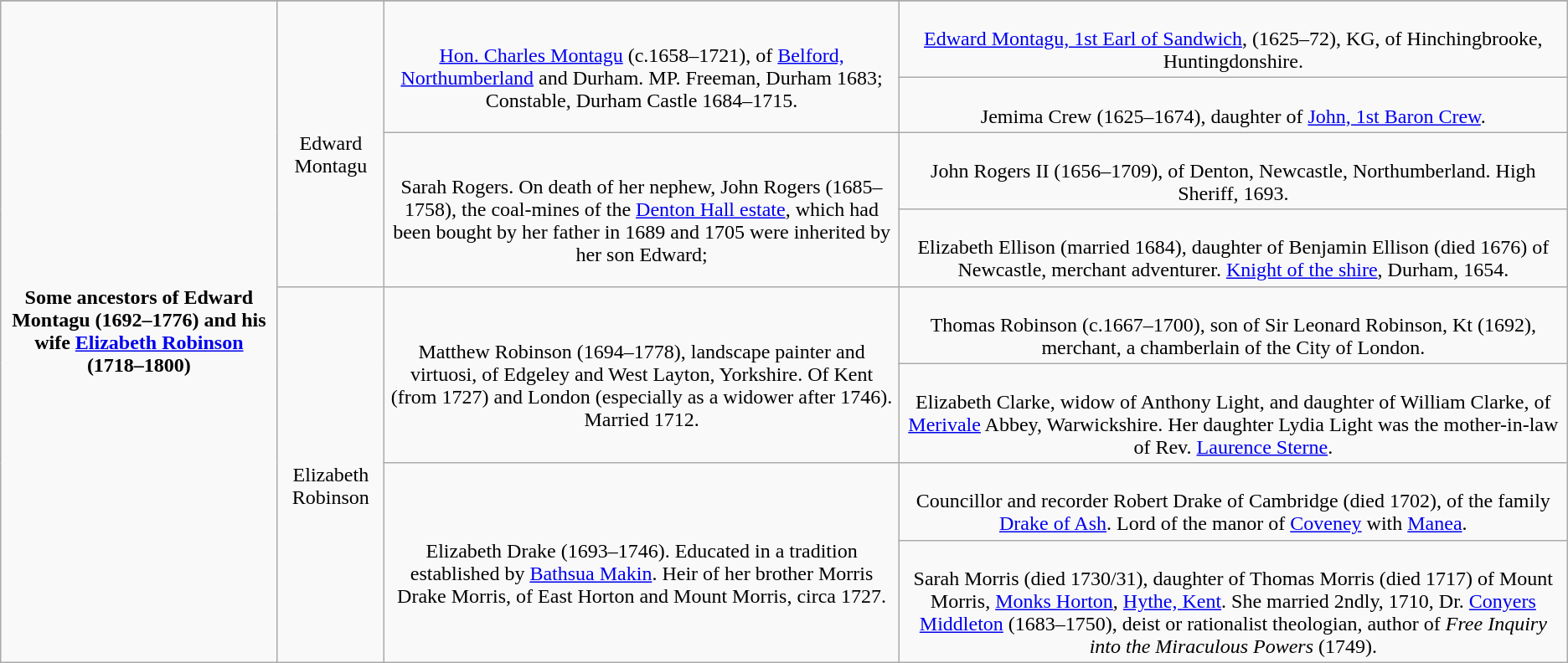<table class="wikitable">
<tr>
</tr>
<tr>
<td rowspan="8" align="center"><strong>Some ancestors of Edward Montagu (1692–1776) and his wife <a href='#'>Elizabeth Robinson</a> (1718–1800)</strong></td>
<td rowspan="4" align="center"><br>Edward Montagu</td>
<td rowspan="2" align="center"><br><a href='#'>Hon. Charles Montagu</a> (c.1658–1721), of <a href='#'>Belford, Northumberland</a> and Durham. MP. Freeman, Durham 1683; Constable, Durham Castle 1684–1715.</td>
<td align="center"><br><a href='#'>Edward Montagu, 1st Earl of Sandwich</a>, (1625–72), KG, of Hinchingbrooke, Huntingdonshire.</td>
</tr>
<tr>
<td align="center"><br>Jemima Crew (1625–1674), daughter of <a href='#'>John, 1st Baron Crew</a>.</td>
</tr>
<tr>
<td rowspan="2" align="center"><br>Sarah Rogers. On death of her nephew, John Rogers (1685–1758), the coal-mines of the <a href='#'>Denton Hall estate</a>, which had been bought by her father in 1689 and 1705 were inherited by her son Edward;</td>
<td align="center"><br>John Rogers II (1656–1709), of Denton, Newcastle, Northumberland. High Sheriff, 1693.</td>
</tr>
<tr>
<td align="center"><br>Elizabeth Ellison (married 1684), daughter of Benjamin Ellison (died 1676) of Newcastle, merchant adventurer. <a href='#'>Knight of the shire</a>, Durham, 1654.</td>
</tr>
<tr>
<td rowspan="4" align="center"><br>Elizabeth Robinson</td>
<td rowspan="2" align="center"><br>Matthew Robinson (1694–1778), landscape painter and virtuosi, of Edgeley and West Layton, Yorkshire. Of Kent (from 1727) and London (especially as a widower after 1746). Married 1712.</td>
<td align="center"><br>Thomas Robinson (c.1667–1700), son of Sir Leonard Robinson, Kt (1692), merchant, a chamberlain of the City of London.</td>
</tr>
<tr>
<td align="center"><br>Elizabeth Clarke, widow of Anthony Light, and daughter of William Clarke, of <a href='#'>Merivale</a> Abbey, Warwickshire. Her daughter Lydia Light was the mother-in-law of Rev. <a href='#'>Laurence Sterne</a>.</td>
</tr>
<tr>
<td rowspan="2" align="center"><br>Elizabeth Drake (1693–1746). Educated in a tradition established by <a href='#'>Bathsua Makin</a>. Heir of her brother Morris Drake Morris, of East Horton and Mount Morris, circa 1727.</td>
<td align="center"><br>Councillor and recorder Robert Drake of Cambridge (died 1702), of the family <a href='#'>Drake of Ash</a>. Lord of the manor of <a href='#'>Coveney</a> with <a href='#'>Manea</a>.</td>
</tr>
<tr>
<td align="center"><br>Sarah Morris (died 1730/31), daughter of Thomas Morris (died 1717) of Mount Morris, <a href='#'>Monks Horton</a>, <a href='#'>Hythe, Kent</a>. She married 2ndly, 1710, Dr. <a href='#'>Conyers Middleton</a> (1683–1750), deist or rationalist theologian, author of <em>Free Inquiry into the Miraculous Powers</em> (1749).</td>
</tr>
</table>
